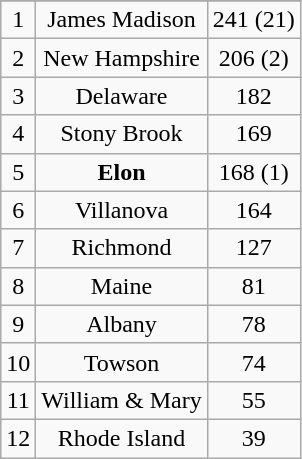<table class="wikitable">
<tr align="center">
</tr>
<tr align="center">
<td>1</td>
<td>James Madison</td>
<td>241 (21)</td>
</tr>
<tr align="center">
<td>2</td>
<td>New Hampshire</td>
<td>206 (2)</td>
</tr>
<tr align="center">
<td>3</td>
<td>Delaware</td>
<td>182</td>
</tr>
<tr align="center">
<td>4</td>
<td>Stony Brook</td>
<td>169</td>
</tr>
<tr align="center">
<td>5</td>
<td><strong>Elon</strong></td>
<td>168 (1)</td>
</tr>
<tr align="center">
<td>6</td>
<td>Villanova</td>
<td>164</td>
</tr>
<tr align="center">
<td>7</td>
<td>Richmond</td>
<td>127</td>
</tr>
<tr align="center">
<td>8</td>
<td>Maine</td>
<td>81</td>
</tr>
<tr align="center">
<td>9</td>
<td>Albany</td>
<td>78</td>
</tr>
<tr align="center">
<td>10</td>
<td>Towson</td>
<td>74</td>
</tr>
<tr align="center">
<td>11</td>
<td>William & Mary</td>
<td>55</td>
</tr>
<tr align="center">
<td>12</td>
<td>Rhode Island</td>
<td>39</td>
</tr>
</table>
